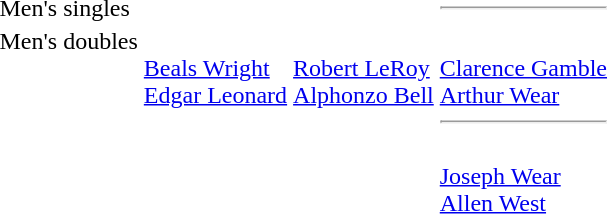<table>
<tr valign="top">
<td>Men's singles<br></td>
<td></td>
<td></td>
<td> <hr> </td>
</tr>
<tr valign="top">
<td>Men's doubles<br></td>
<td><br><a href='#'>Beals Wright</a><br><a href='#'>Edgar Leonard</a></td>
<td><br><a href='#'>Robert LeRoy</a><br><a href='#'>Alphonzo Bell</a></td>
<td><br><a href='#'>Clarence Gamble</a><br><a href='#'>Arthur Wear</a> <hr> <br><a href='#'>Joseph Wear</a><br><a href='#'>Allen West</a></td>
</tr>
</table>
